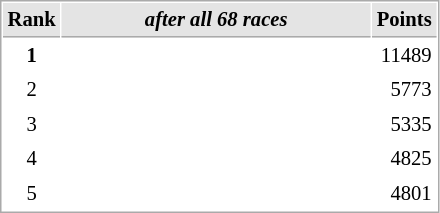<table cellspacing="1" cellpadding="3" style="border:1px solid #aaa; font-size:86%;">
<tr style="background:#e4e4e4;">
<th style="border-bottom:1px solid #aaa; width:10px;">Rank</th>
<th style="border-bottom:1px solid #aaa; width:200px;"><strong><em>after all 68 races</em></strong></th>
<th style="border-bottom:1px solid #aaa; width:20px;">Points</th>
</tr>
<tr>
<td style="text-align:center;"><strong>1</strong></td>
<td><strong></strong></td>
<td align="right">11489</td>
</tr>
<tr>
<td style="text-align:center;">2</td>
<td></td>
<td align="right">5773</td>
</tr>
<tr>
<td style="text-align:center;">3</td>
<td></td>
<td align="right">5335</td>
</tr>
<tr>
<td style="text-align:center;">4</td>
<td></td>
<td align="right">4825</td>
</tr>
<tr>
<td style="text-align:center;">5</td>
<td></td>
<td align="right">4801</td>
</tr>
</table>
